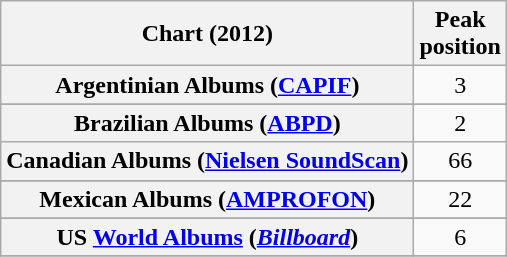<table class="wikitable sortable plainrowheaders" style="text-align:center">
<tr>
<th scope="col">Chart (2012)</th>
<th scope="col">Peak<br>position</th>
</tr>
<tr>
<th scope="row">Argentinian Albums (<a href='#'>CAPIF</a>)</th>
<td style="text-align:center;">3</td>
</tr>
<tr>
</tr>
<tr>
</tr>
<tr>
</tr>
<tr>
<th scope="row">Brazilian Albums (<a href='#'>ABPD</a>)</th>
<td style="text-align:center;">2</td>
</tr>
<tr>
<th scope="row">Canadian Albums (<a href='#'>Nielsen SoundScan</a>)</th>
<td style="text-align:center;">66</td>
</tr>
<tr>
</tr>
<tr>
</tr>
<tr>
</tr>
<tr>
</tr>
<tr>
<th scope="row">Mexican Albums (<a href='#'>AMPROFON</a>)</th>
<td style="text-align:center;">22</td>
</tr>
<tr>
</tr>
<tr>
</tr>
<tr>
</tr>
<tr>
</tr>
<tr>
<th scope="row">US <a href='#'>World Albums</a> (<em><a href='#'>Billboard</a></em>)</th>
<td style="text-align:center;">6</td>
</tr>
<tr>
</tr>
</table>
